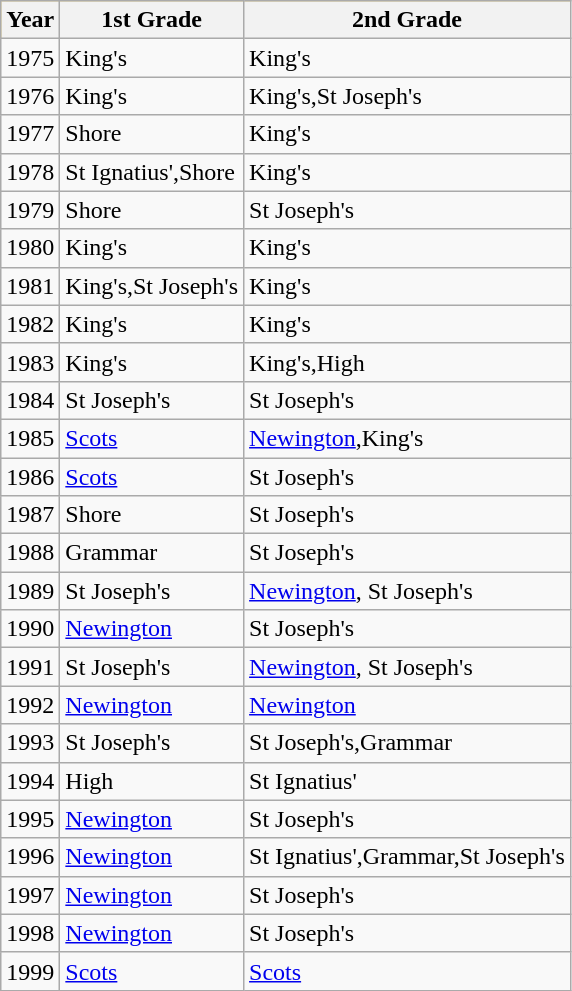<table class="wikitable sortable">
<tr bgcolor="#FFCC33">
<th scope="col">Year</th>
<th scope="col">1st Grade</th>
<th scope="col">2nd Grade</th>
</tr>
<tr>
<td>1975</td>
<td>King's</td>
<td>King's</td>
</tr>
<tr>
<td>1976</td>
<td>King's</td>
<td>King's,St Joseph's</td>
</tr>
<tr>
<td>1977</td>
<td>Shore</td>
<td>King's</td>
</tr>
<tr>
<td>1978</td>
<td>St Ignatius',Shore</td>
<td>King's</td>
</tr>
<tr>
<td>1979</td>
<td>Shore</td>
<td>St Joseph's</td>
</tr>
<tr>
<td>1980</td>
<td>King's</td>
<td>King's</td>
</tr>
<tr>
<td>1981</td>
<td>King's,St Joseph's</td>
<td>King's</td>
</tr>
<tr>
<td>1982</td>
<td>King's</td>
<td>King's</td>
</tr>
<tr>
<td>1983</td>
<td>King's</td>
<td>King's,High</td>
</tr>
<tr>
<td>1984</td>
<td>St Joseph's</td>
<td>St Joseph's</td>
</tr>
<tr>
<td>1985</td>
<td><a href='#'>Scots</a></td>
<td><a href='#'>Newington</a>,King's</td>
</tr>
<tr>
<td>1986</td>
<td><a href='#'>Scots</a></td>
<td>St Joseph's</td>
</tr>
<tr>
<td>1987</td>
<td>Shore</td>
<td>St Joseph's</td>
</tr>
<tr>
<td>1988</td>
<td>Grammar</td>
<td>St Joseph's</td>
</tr>
<tr>
<td>1989</td>
<td>St Joseph's</td>
<td><a href='#'>Newington</a>, St Joseph's</td>
</tr>
<tr>
<td>1990</td>
<td><a href='#'>Newington</a></td>
<td>St Joseph's</td>
</tr>
<tr>
<td>1991</td>
<td>St Joseph's</td>
<td><a href='#'>Newington</a>, St Joseph's</td>
</tr>
<tr>
<td>1992</td>
<td><a href='#'>Newington</a></td>
<td><a href='#'>Newington</a></td>
</tr>
<tr>
<td>1993</td>
<td>St Joseph's</td>
<td>St Joseph's,Grammar</td>
</tr>
<tr>
<td>1994</td>
<td>High</td>
<td>St Ignatius'</td>
</tr>
<tr>
<td>1995</td>
<td><a href='#'>Newington</a></td>
<td>St Joseph's</td>
</tr>
<tr>
<td>1996</td>
<td><a href='#'>Newington</a></td>
<td>St Ignatius',Grammar,St Joseph's</td>
</tr>
<tr>
<td>1997</td>
<td><a href='#'>Newington</a></td>
<td>St Joseph's</td>
</tr>
<tr>
<td>1998</td>
<td><a href='#'>Newington</a></td>
<td>St Joseph's</td>
</tr>
<tr>
<td>1999</td>
<td><a href='#'>Scots</a></td>
<td><a href='#'>Scots</a></td>
</tr>
</table>
